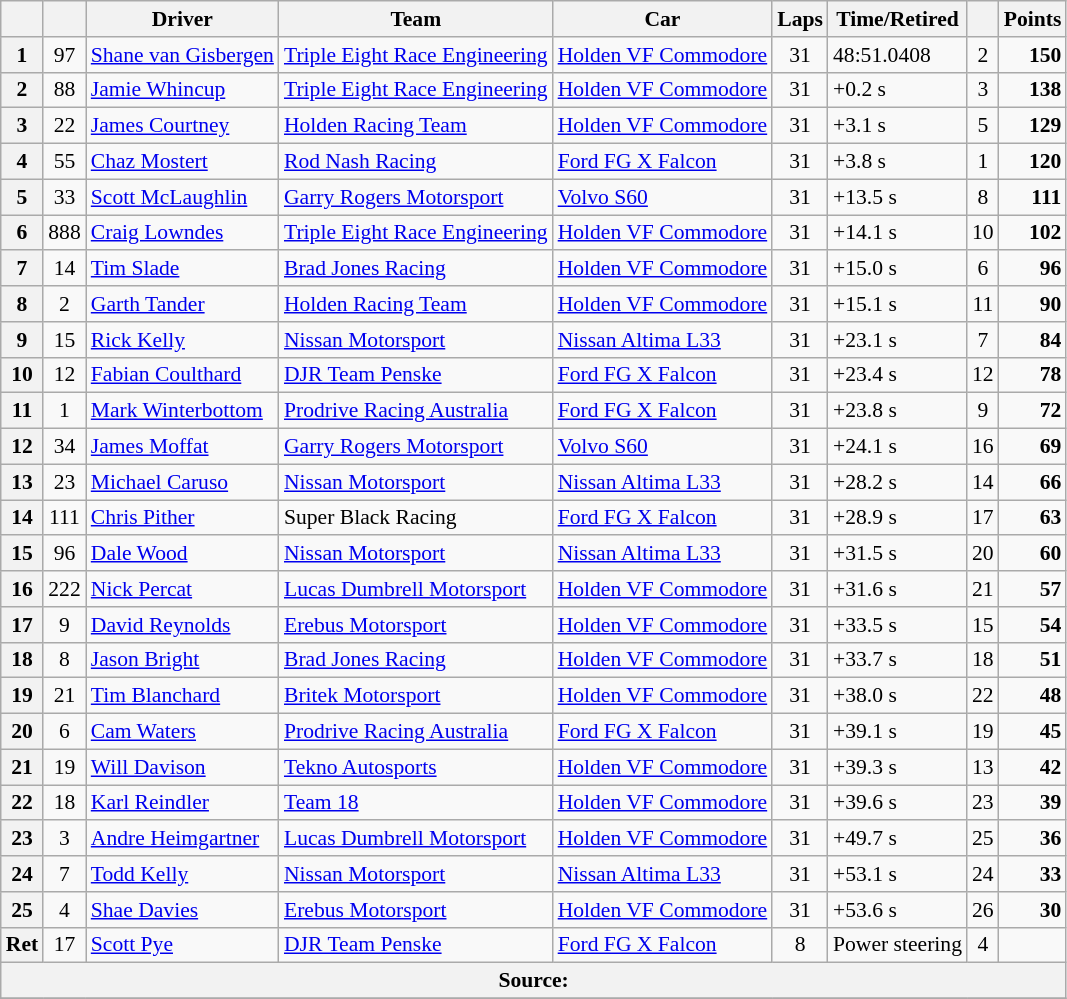<table class="wikitable" style="font-size: 90%">
<tr>
<th></th>
<th></th>
<th>Driver</th>
<th>Team</th>
<th>Car</th>
<th>Laps</th>
<th>Time/Retired</th>
<th></th>
<th>Points</th>
</tr>
<tr>
<th>1</th>
<td align="center">97</td>
<td> <a href='#'>Shane van Gisbergen</a></td>
<td><a href='#'>Triple Eight Race Engineering</a></td>
<td><a href='#'>Holden VF Commodore</a></td>
<td align="center">31</td>
<td>48:51.0408</td>
<td align="center">2</td>
<td align="right"><strong>150</strong></td>
</tr>
<tr>
<th>2</th>
<td align="center">88</td>
<td> <a href='#'>Jamie Whincup</a></td>
<td><a href='#'>Triple Eight Race Engineering</a></td>
<td><a href='#'>Holden VF Commodore</a></td>
<td align="center">31</td>
<td>+0.2 s</td>
<td align="center">3</td>
<td align="right"><strong>138</strong></td>
</tr>
<tr>
<th>3</th>
<td align="center">22</td>
<td> <a href='#'>James Courtney</a></td>
<td><a href='#'>Holden Racing Team</a></td>
<td><a href='#'>Holden VF Commodore</a></td>
<td align="center">31</td>
<td>+3.1 s</td>
<td align="center">5</td>
<td align="right"><strong>129</strong></td>
</tr>
<tr>
<th>4</th>
<td align="center">55</td>
<td> <a href='#'>Chaz Mostert</a></td>
<td><a href='#'>Rod Nash Racing</a></td>
<td><a href='#'>Ford FG X Falcon</a></td>
<td align="center">31</td>
<td>+3.8 s</td>
<td align="center">1</td>
<td align="right"><strong>120</strong></td>
</tr>
<tr>
<th>5</th>
<td align="center">33</td>
<td> <a href='#'>Scott McLaughlin</a></td>
<td><a href='#'>Garry Rogers Motorsport</a></td>
<td><a href='#'>Volvo S60</a></td>
<td align="center">31</td>
<td>+13.5 s</td>
<td align="center">8</td>
<td align="right"><strong>111</strong></td>
</tr>
<tr>
<th>6</th>
<td align="center">888</td>
<td> <a href='#'>Craig Lowndes</a></td>
<td><a href='#'>Triple Eight Race Engineering</a></td>
<td><a href='#'>Holden VF Commodore</a></td>
<td align="center">31</td>
<td>+14.1 s</td>
<td align="center">10</td>
<td align="right"><strong>102</strong></td>
</tr>
<tr>
<th>7</th>
<td align="center">14</td>
<td> <a href='#'>Tim Slade</a></td>
<td><a href='#'>Brad Jones Racing</a></td>
<td><a href='#'>Holden VF Commodore</a></td>
<td align="center">31</td>
<td>+15.0 s</td>
<td align="center">6</td>
<td align="right"><strong>96</strong></td>
</tr>
<tr>
<th>8</th>
<td align="center">2</td>
<td> <a href='#'>Garth Tander</a></td>
<td><a href='#'>Holden Racing Team</a></td>
<td><a href='#'>Holden VF Commodore</a></td>
<td align="center">31</td>
<td>+15.1 s</td>
<td align="center">11</td>
<td align="right"><strong>90</strong></td>
</tr>
<tr>
<th>9</th>
<td align="center">15</td>
<td> <a href='#'>Rick Kelly</a></td>
<td><a href='#'>Nissan Motorsport</a></td>
<td><a href='#'>Nissan Altima L33</a></td>
<td align="center">31</td>
<td>+23.1 s</td>
<td align="center">7</td>
<td align="right"><strong>84</strong></td>
</tr>
<tr>
<th>10</th>
<td align="center">12</td>
<td> <a href='#'>Fabian Coulthard</a></td>
<td><a href='#'>DJR Team Penske</a></td>
<td><a href='#'>Ford FG X Falcon</a></td>
<td align="center">31</td>
<td>+23.4 s</td>
<td align="center">12</td>
<td align="right"><strong>78</strong></td>
</tr>
<tr>
<th>11</th>
<td align="center">1</td>
<td> <a href='#'>Mark Winterbottom</a></td>
<td><a href='#'>Prodrive Racing Australia</a></td>
<td><a href='#'>Ford FG X Falcon</a></td>
<td align="center">31</td>
<td>+23.8 s</td>
<td align="center">9</td>
<td align="right"><strong>72</strong></td>
</tr>
<tr>
<th>12</th>
<td align="center">34</td>
<td> <a href='#'>James Moffat</a></td>
<td><a href='#'>Garry Rogers Motorsport</a></td>
<td><a href='#'>Volvo S60</a></td>
<td align="center">31</td>
<td>+24.1 s</td>
<td align="center">16</td>
<td align="right"><strong>69</strong></td>
</tr>
<tr>
<th>13</th>
<td align="center">23</td>
<td> <a href='#'>Michael Caruso</a></td>
<td><a href='#'>Nissan Motorsport</a></td>
<td><a href='#'>Nissan Altima L33</a></td>
<td align="center">31</td>
<td>+28.2 s</td>
<td align="center">14</td>
<td align="right"><strong>66</strong></td>
</tr>
<tr>
<th>14</th>
<td align="center">111</td>
<td> <a href='#'>Chris Pither</a></td>
<td>Super Black Racing</td>
<td><a href='#'>Ford FG X Falcon</a></td>
<td align="center">31</td>
<td>+28.9 s</td>
<td align="center">17</td>
<td align="right"><strong>63</strong></td>
</tr>
<tr>
<th>15</th>
<td align="center">96</td>
<td> <a href='#'>Dale Wood</a></td>
<td><a href='#'>Nissan Motorsport</a></td>
<td><a href='#'>Nissan Altima L33</a></td>
<td align="center">31</td>
<td>+31.5 s</td>
<td align="center">20</td>
<td align="right"><strong>60</strong></td>
</tr>
<tr>
<th>16</th>
<td align="center">222</td>
<td> <a href='#'>Nick Percat</a></td>
<td><a href='#'>Lucas Dumbrell Motorsport</a></td>
<td><a href='#'>Holden VF Commodore</a></td>
<td align="center">31</td>
<td>+31.6 s</td>
<td align="center">21</td>
<td align="right"><strong>57</strong></td>
</tr>
<tr>
<th>17</th>
<td align="center">9</td>
<td> <a href='#'>David Reynolds</a></td>
<td><a href='#'>Erebus Motorsport</a></td>
<td><a href='#'>Holden VF Commodore</a></td>
<td align="center">31</td>
<td>+33.5 s</td>
<td align="center">15</td>
<td align="right"><strong>54</strong></td>
</tr>
<tr>
<th>18</th>
<td align="center">8</td>
<td> <a href='#'>Jason Bright</a></td>
<td><a href='#'>Brad Jones Racing</a></td>
<td><a href='#'>Holden VF Commodore</a></td>
<td align="center">31</td>
<td>+33.7 s</td>
<td align="center">18</td>
<td align="right"><strong>51</strong></td>
</tr>
<tr>
<th>19</th>
<td align="center">21</td>
<td> <a href='#'>Tim Blanchard</a></td>
<td><a href='#'>Britek Motorsport</a></td>
<td><a href='#'>Holden VF Commodore</a></td>
<td align="center">31</td>
<td>+38.0 s</td>
<td align="center">22</td>
<td align="right"><strong>48</strong></td>
</tr>
<tr>
<th>20</th>
<td align="center">6</td>
<td> <a href='#'>Cam Waters</a></td>
<td><a href='#'>Prodrive Racing Australia</a></td>
<td><a href='#'>Ford FG X Falcon</a></td>
<td align="center">31</td>
<td>+39.1 s</td>
<td align="center">19</td>
<td align="right"><strong>45</strong></td>
</tr>
<tr>
<th>21</th>
<td align="center">19</td>
<td> <a href='#'>Will Davison</a></td>
<td><a href='#'>Tekno Autosports</a></td>
<td><a href='#'>Holden VF Commodore</a></td>
<td align="center">31</td>
<td>+39.3 s</td>
<td align="center">13</td>
<td align="right"><strong>42</strong></td>
</tr>
<tr>
<th>22</th>
<td align="center">18</td>
<td> <a href='#'>Karl Reindler</a></td>
<td><a href='#'>Team 18</a></td>
<td><a href='#'>Holden VF Commodore</a></td>
<td align="center">31</td>
<td>+39.6 s</td>
<td align="center">23</td>
<td align="right"><strong>39</strong></td>
</tr>
<tr>
<th>23</th>
<td align="center">3</td>
<td> <a href='#'>Andre Heimgartner</a></td>
<td><a href='#'>Lucas Dumbrell Motorsport</a></td>
<td><a href='#'>Holden VF Commodore</a></td>
<td align="center">31</td>
<td>+49.7 s</td>
<td align="center">25</td>
<td align="right"><strong>36</strong></td>
</tr>
<tr>
<th>24</th>
<td align="center">7</td>
<td> <a href='#'>Todd Kelly</a></td>
<td><a href='#'>Nissan Motorsport</a></td>
<td><a href='#'>Nissan Altima L33</a></td>
<td align="center">31</td>
<td>+53.1 s</td>
<td align="center">24</td>
<td align="right"><strong>33</strong></td>
</tr>
<tr>
<th>25</th>
<td align="center">4</td>
<td> <a href='#'>Shae Davies</a></td>
<td><a href='#'>Erebus Motorsport</a></td>
<td><a href='#'>Holden VF Commodore</a></td>
<td align="center">31</td>
<td>+53.6 s</td>
<td align="center">26</td>
<td align="right"><strong>30</strong></td>
</tr>
<tr>
<th>Ret</th>
<td align="center">17</td>
<td> <a href='#'>Scott Pye</a></td>
<td><a href='#'>DJR Team Penske</a></td>
<td><a href='#'>Ford FG X Falcon</a></td>
<td align="center">8</td>
<td>Power steering</td>
<td align="center">4</td>
<td></td>
</tr>
<tr>
<th colspan="9">Source:</th>
</tr>
<tr>
</tr>
</table>
